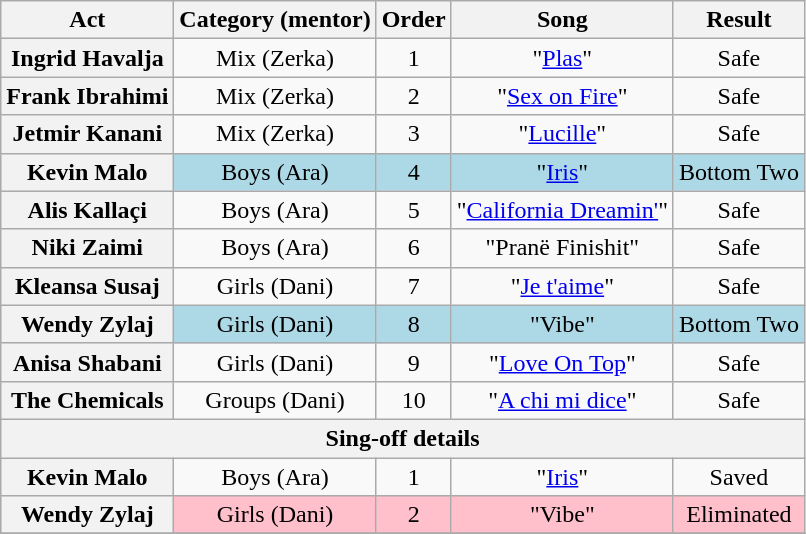<table class="wikitable plainrowheaders" style="text-align:center;">
<tr>
<th scope="col">Act</th>
<th scope="col">Category (mentor)</th>
<th scope="col">Order</th>
<th scope="col">Song</th>
<th scope="col">Result</th>
</tr>
<tr>
<th scope="row">Ingrid Havalja</th>
<td>Mix (Zerka)</td>
<td>1</td>
<td>"<a href='#'>Plas</a>"</td>
<td>Safe</td>
</tr>
<tr>
<th scope="row">Frank Ibrahimi</th>
<td>Mix (Zerka)</td>
<td>2</td>
<td>"<a href='#'>Sex on Fire</a>"</td>
<td>Safe</td>
</tr>
<tr>
<th scope="row">Jetmir Kanani</th>
<td>Mix (Zerka)</td>
<td>3</td>
<td>"<a href='#'>Lucille</a>"</td>
<td>Safe</td>
</tr>
<tr style="background:lightblue;">
<th scope="row">Kevin Malo</th>
<td>Boys (Ara)</td>
<td>4</td>
<td>"<a href='#'>Iris</a>"</td>
<td>Bottom Two</td>
</tr>
<tr>
<th scope="row">Alis Kallaçi</th>
<td>Boys (Ara)</td>
<td>5</td>
<td>"<a href='#'>California Dreamin'</a>"</td>
<td>Safe</td>
</tr>
<tr>
<th scope="row">Niki Zaimi</th>
<td>Boys (Ara)</td>
<td>6</td>
<td>"Pranë Finishit"</td>
<td>Safe</td>
</tr>
<tr>
<th scope="row">Kleansa Susaj</th>
<td>Girls (Dani)</td>
<td>7</td>
<td>"<a href='#'>Je t'aime</a>"</td>
<td>Safe</td>
</tr>
<tr style="background:lightblue;">
<th scope="row">Wendy Zylaj</th>
<td>Girls (Dani)</td>
<td>8</td>
<td>"Vibe"</td>
<td>Bottom Two</td>
</tr>
<tr>
<th scope="row">Anisa Shabani</th>
<td>Girls (Dani)</td>
<td>9</td>
<td>"<a href='#'>Love On Top</a>"</td>
<td>Safe</td>
</tr>
<tr>
<th scope="row">The Chemicals</th>
<td>Groups (Dani)</td>
<td>10</td>
<td>"<a href='#'>A chi mi dice</a>"</td>
<td>Safe</td>
</tr>
<tr>
<th colspan="5">Sing-off details</th>
</tr>
<tr>
<th scope="row">Kevin Malo</th>
<td>Boys (Ara)</td>
<td>1</td>
<td>"<a href='#'>Iris</a>"</td>
<td>Saved</td>
</tr>
<tr style="background:pink;">
<th scope="row">Wendy Zylaj</th>
<td>Girls (Dani)</td>
<td>2</td>
<td>"Vibe"</td>
<td>Eliminated</td>
</tr>
<tr>
</tr>
</table>
